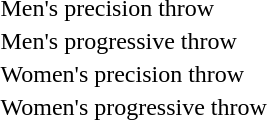<table>
<tr>
<td>Men's precision throw</td>
<td></td>
<td></td>
<td></td>
</tr>
<tr>
<td>Men's progressive throw</td>
<td></td>
<td></td>
<td></td>
</tr>
<tr>
<td>Women's precision throw</td>
<td></td>
<td></td>
<td></td>
</tr>
<tr>
<td>Women's progressive throw</td>
<td></td>
<td></td>
<td></td>
</tr>
</table>
